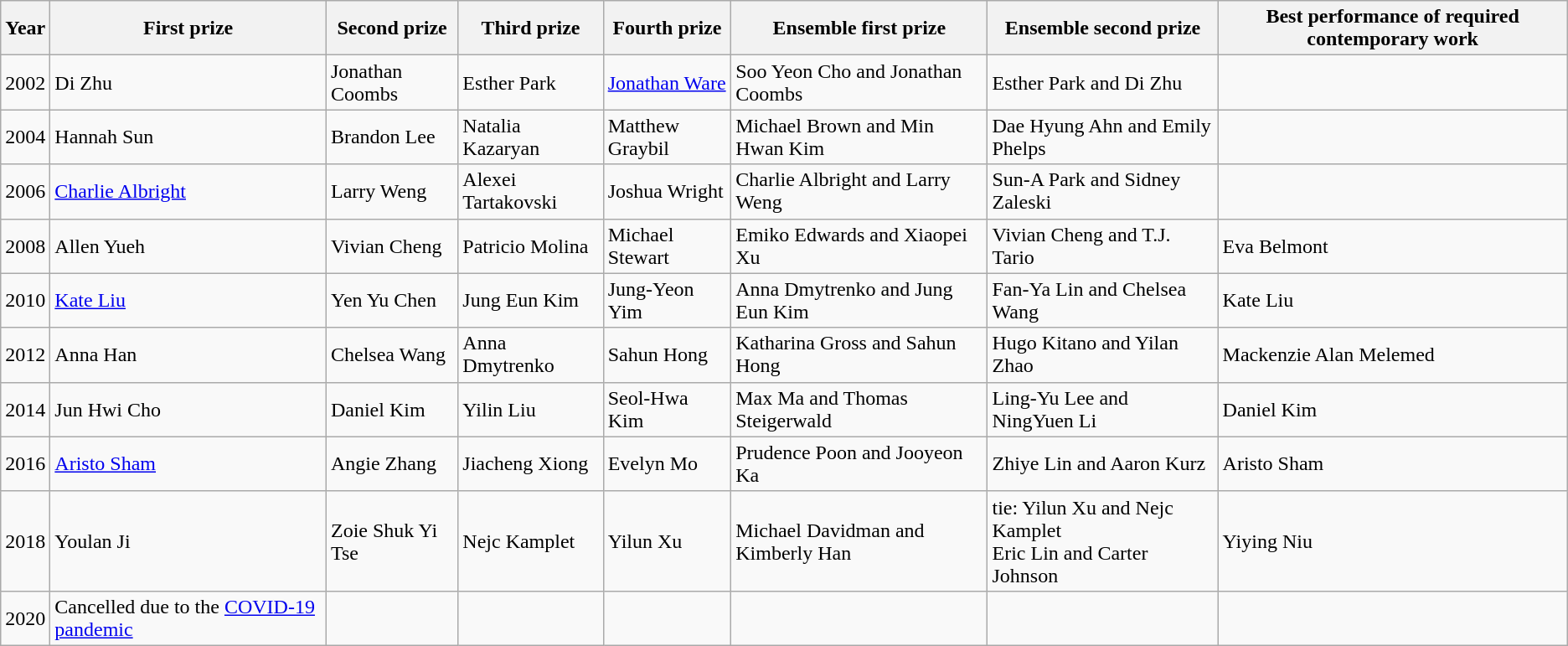<table class="wikitable">
<tr>
<th>Year</th>
<th>First prize</th>
<th>Second prize</th>
<th>Third prize</th>
<th>Fourth prize</th>
<th>Ensemble first prize</th>
<th>Ensemble second prize</th>
<th>Best performance of required contemporary work</th>
</tr>
<tr>
<td>2002</td>
<td>Di Zhu</td>
<td>Jonathan Coombs</td>
<td>Esther Park</td>
<td><a href='#'>Jonathan Ware</a></td>
<td>Soo Yeon Cho and Jonathan Coombs</td>
<td>Esther Park and Di Zhu</td>
<td></td>
</tr>
<tr>
<td>2004</td>
<td>Hannah Sun</td>
<td>Brandon Lee</td>
<td>Natalia Kazaryan</td>
<td>Matthew Graybil</td>
<td>Michael Brown and Min Hwan Kim</td>
<td>Dae Hyung Ahn and Emily Phelps</td>
<td></td>
</tr>
<tr>
<td>2006</td>
<td><a href='#'>Charlie Albright</a></td>
<td>Larry Weng</td>
<td>Alexei Tartakovski</td>
<td>Joshua Wright</td>
<td>Charlie Albright and Larry Weng</td>
<td>Sun-A Park and Sidney Zaleski</td>
<td></td>
</tr>
<tr>
<td>2008</td>
<td>Allen Yueh</td>
<td>Vivian Cheng</td>
<td>Patricio Molina</td>
<td>Michael Stewart</td>
<td>Emiko Edwards and  Xiaopei Xu</td>
<td>Vivian Cheng and T.J. Tario</td>
<td>Eva Belmont</td>
</tr>
<tr>
<td>2010</td>
<td><a href='#'>Kate Liu</a></td>
<td>Yen Yu Chen</td>
<td>Jung Eun Kim</td>
<td>Jung-Yeon Yim</td>
<td>Anna Dmytrenko and Jung Eun Kim</td>
<td>Fan-Ya Lin and Chelsea Wang</td>
<td>Kate Liu</td>
</tr>
<tr>
<td>2012</td>
<td>Anna Han</td>
<td>Chelsea Wang</td>
<td>Anna Dmytrenko</td>
<td>Sahun Hong</td>
<td>Katharina Gross and Sahun Hong</td>
<td>Hugo Kitano and Yilan Zhao</td>
<td>Mackenzie Alan Melemed</td>
</tr>
<tr>
<td>2014</td>
<td>Jun Hwi Cho</td>
<td>Daniel Kim</td>
<td>Yilin Liu</td>
<td>Seol-Hwa Kim</td>
<td>Max Ma and Thomas Steigerwald</td>
<td>Ling-Yu Lee and NingYuen Li</td>
<td>Daniel Kim</td>
</tr>
<tr>
<td>2016</td>
<td><a href='#'>Aristo Sham</a></td>
<td>Angie Zhang</td>
<td>Jiacheng Xiong</td>
<td>Evelyn Mo</td>
<td>Prudence Poon and Jooyeon Ka</td>
<td>Zhiye Lin and Aaron Kurz</td>
<td>Aristo Sham</td>
</tr>
<tr>
<td>2018</td>
<td>Youlan Ji</td>
<td>Zoie Shuk Yi Tse</td>
<td>Nejc Kamplet</td>
<td>Yilun Xu</td>
<td>Michael Davidman and Kimberly Han</td>
<td>tie: Yilun Xu and Nejc Kamplet<br>Eric Lin and Carter Johnson</td>
<td>Yiying Niu</td>
</tr>
<tr>
<td>2020</td>
<td>Cancelled due to the <a href='#'>COVID-19 pandemic</a></td>
<td></td>
<td></td>
<td></td>
<td></td>
<td></td>
<td></td>
</tr>
</table>
